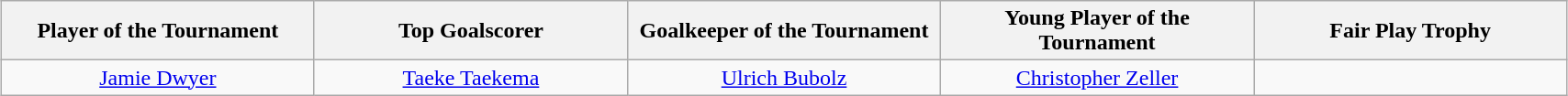<table class=wikitable style="text-align:center; margin:auto">
<tr>
<th style="width: 220px;">Player of the Tournament</th>
<th style="width: 220px;">Top Goalscorer</th>
<th style="width: 220px;">Goalkeeper of the Tournament</th>
<th style="width: 220px;">Young Player of the Tournament</th>
<th style="width: 220px;">Fair Play Trophy</th>
</tr>
<tr>
<td> <a href='#'>Jamie Dwyer</a></td>
<td> <a href='#'>Taeke Taekema</a></td>
<td> <a href='#'>Ulrich Bubolz</a></td>
<td> <a href='#'>Christopher Zeller</a></td>
<td></td>
</tr>
</table>
